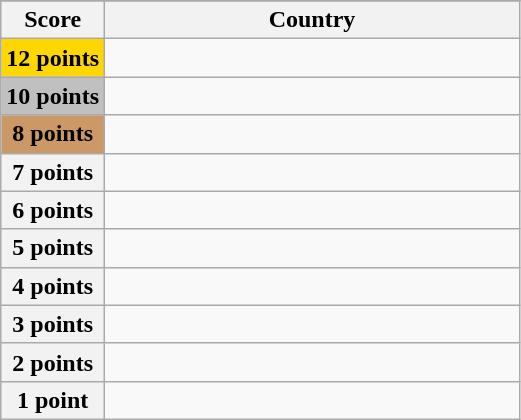<table class="wikitable">
<tr>
</tr>
<tr>
<th scope="col" width="20%">Score</th>
<th scope="col">Country</th>
</tr>
<tr>
<th scope="row" style="background:gold">12 points</th>
<td></td>
</tr>
<tr>
<th scope="row" style="background:silver">10 points</th>
<td></td>
</tr>
<tr>
<th scope="row" style="background:#CC9966">8 points</th>
<td></td>
</tr>
<tr>
<th scope="row">7 points</th>
<td></td>
</tr>
<tr>
<th scope="row">6 points</th>
<td></td>
</tr>
<tr>
<th scope="row">5 points</th>
<td></td>
</tr>
<tr>
<th scope="row">4 points</th>
<td></td>
</tr>
<tr>
<th scope="row">3 points</th>
<td></td>
</tr>
<tr>
<th scope="row">2 points</th>
<td></td>
</tr>
<tr>
<th scope="row">1 point</th>
<td></td>
</tr>
</table>
